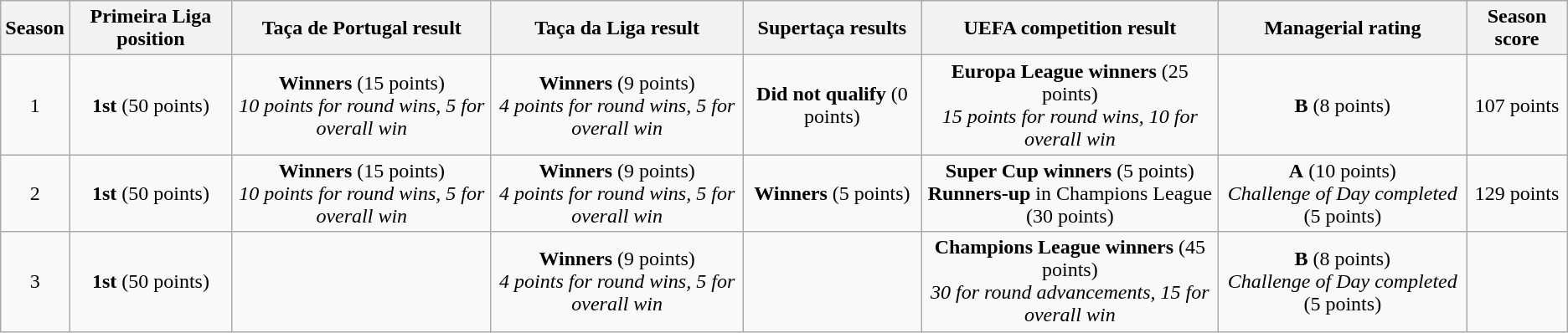<table class="wikitable" style="text-align:center">
<tr>
<th>Season</th>
<th>Primeira Liga position</th>
<th>Taça de Portugal result</th>
<th>Taça da Liga result</th>
<th>Supertaça results</th>
<th>UEFA competition result</th>
<th>Managerial rating</th>
<th>Season score</th>
</tr>
<tr>
<td>1</td>
<td><strong>1st</strong> (50 points)</td>
<td><strong>Winners</strong> (15 points)<br><em>10 points for round wins, 5 for overall win</em></td>
<td><strong>Winners</strong> (9 points)<br><em>4 points for round wins, 5 for overall win</em></td>
<td><strong>Did not qualify</strong> (0 points)</td>
<td><strong>Europa League winners</strong> (25 points)<br><em>15 points for round wins, 10 for overall win</em></td>
<td><strong>B</strong> (8 points)</td>
<td>107 points</td>
</tr>
<tr>
<td>2</td>
<td><strong>1st</strong> (50 points)</td>
<td><strong>Winners</strong> (15 points)<br><em>10 points for round wins, 5 for overall win</em></td>
<td><strong>Winners</strong> (9 points)<br><em>4 points for round wins, 5 for overall win</em></td>
<td><strong>Winners</strong> (5 points)</td>
<td><strong>Super Cup</strong> <strong>winners</strong> (5 points)<br><strong>Runners-up</strong> in Champions League (30 points)</td>
<td><strong>A</strong> (10 points)<br><em>Challenge of Day completed</em> (5 points)</td>
<td>129 points</td>
</tr>
<tr>
<td>3</td>
<td><strong>1st</strong> (50 points)</td>
<td></td>
<td><strong>Winners</strong> (9 points)<br><em>4 points for round wins, 5 for overall win</em></td>
<td></td>
<td><strong>Champions League winners</strong> (45 points)<br><em>30 for round advancements, 15 for overall win</em></td>
<td><strong>B</strong> (8 points)<br><em>Challenge of Day completed</em> (5 points)</td>
</tr>
</table>
